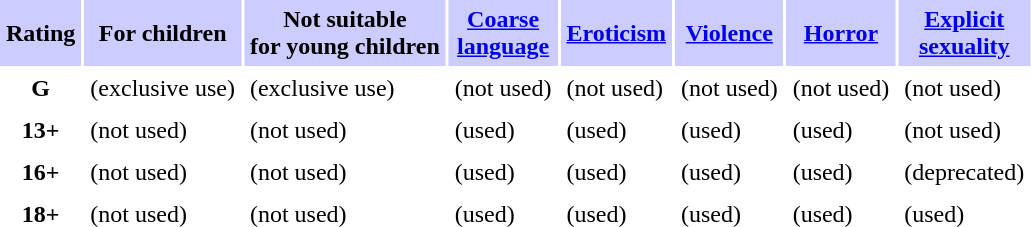<table class="toccolors" cellpadding="4">
<tr style="background:#ccf;">
<th>Rating</th>
<th>For children</th>
<th>Not suitable<br>for young children</th>
<th><a href='#'>Coarse<br>language</a></th>
<th><a href='#'>Eroticism</a></th>
<th><a href='#'>Violence</a></th>
<th><a href='#'>Horror</a></th>
<th><a href='#'>Explicit<br>sexuality</a></th>
</tr>
<tr>
<th>G</th>
<td> (exclusive use)</td>
<td> (exclusive use)</td>
<td> (not used)</td>
<td> (not used)</td>
<td> (not used)</td>
<td> (not used)</td>
<td> (not used)</td>
</tr>
<tr>
<th>13+</th>
<td> (not used)</td>
<td> (not used)</td>
<td> (used)</td>
<td> (used)</td>
<td> (used)</td>
<td> (used)</td>
<td> (not used)</td>
</tr>
<tr>
<th>16+</th>
<td> (not used)</td>
<td> (not used)</td>
<td> (used)</td>
<td> (used)</td>
<td> (used)</td>
<td> (used)</td>
<td> (deprecated)</td>
</tr>
<tr>
<th>18+</th>
<td> (not used)</td>
<td> (not used)</td>
<td> (used)</td>
<td> (used)</td>
<td> (used)</td>
<td> (used)</td>
<td> (used)</td>
</tr>
</table>
